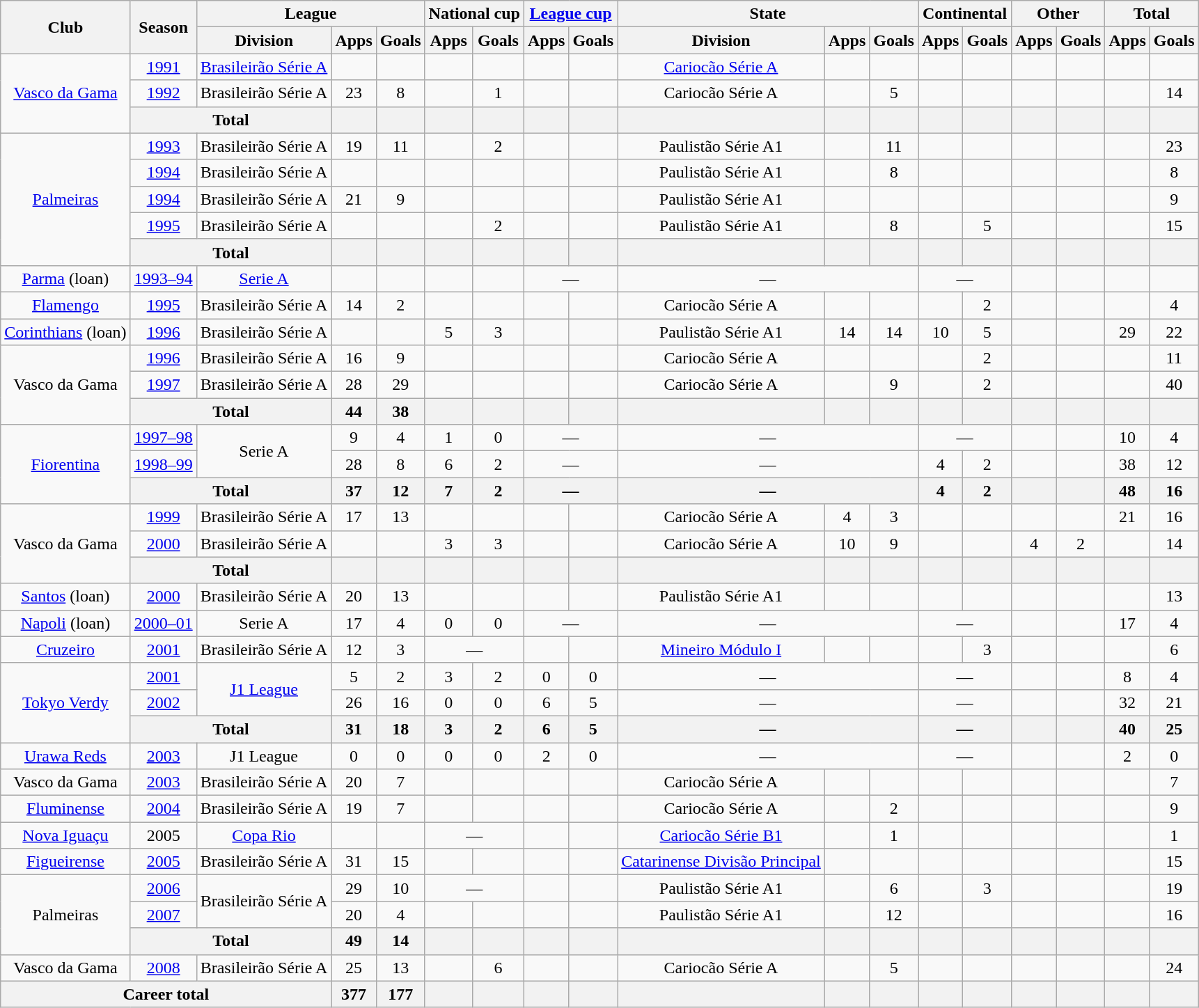<table class="wikitable" style="text-align:center">
<tr>
<th rowspan="2">Club</th>
<th rowspan="2">Season</th>
<th colspan="3">League</th>
<th colspan="2">National cup</th>
<th colspan="2"><a href='#'>League cup</a></th>
<th colspan="3">State</th>
<th colspan="2">Continental</th>
<th colspan="2">Other</th>
<th colspan="2">Total</th>
</tr>
<tr>
<th>Division</th>
<th>Apps</th>
<th>Goals</th>
<th>Apps</th>
<th>Goals</th>
<th>Apps</th>
<th>Goals</th>
<th>Division</th>
<th>Apps</th>
<th>Goals</th>
<th>Apps</th>
<th>Goals</th>
<th>Apps</th>
<th>Goals</th>
<th>Apps</th>
<th>Goals</th>
</tr>
<tr>
<td rowspan="3"><a href='#'>Vasco da Gama</a></td>
<td><a href='#'>1991</a></td>
<td><a href='#'>Brasileirão Série A</a></td>
<td></td>
<td></td>
<td></td>
<td></td>
<td></td>
<td></td>
<td><a href='#'>Cariocão Série A</a></td>
<td></td>
<td></td>
<td></td>
<td></td>
<td></td>
<td></td>
<td></td>
<td></td>
</tr>
<tr>
<td><a href='#'>1992</a></td>
<td>Brasileirão Série A</td>
<td>23</td>
<td>8</td>
<td></td>
<td>1</td>
<td></td>
<td></td>
<td>Cariocão Série A</td>
<td></td>
<td>5</td>
<td></td>
<td></td>
<td></td>
<td></td>
<td></td>
<td>14</td>
</tr>
<tr>
<th colspan="2">Total</th>
<th></th>
<th></th>
<th></th>
<th></th>
<th></th>
<th></th>
<th></th>
<th></th>
<th></th>
<th></th>
<th></th>
<th></th>
<th></th>
<th></th>
<th></th>
</tr>
<tr>
<td rowspan="5"><a href='#'>Palmeiras</a></td>
<td><a href='#'>1993</a></td>
<td>Brasileirão Série A</td>
<td>19</td>
<td>11</td>
<td></td>
<td>2</td>
<td></td>
<td></td>
<td>Paulistão Série A1</td>
<td></td>
<td>11</td>
<td></td>
<td></td>
<td></td>
<td></td>
<td></td>
<td>23</td>
</tr>
<tr>
<td><a href='#'>1994</a></td>
<td>Brasileirão Série A</td>
<td></td>
<td></td>
<td></td>
<td></td>
<td></td>
<td></td>
<td>Paulistão Série A1</td>
<td></td>
<td>8</td>
<td></td>
<td></td>
<td></td>
<td></td>
<td></td>
<td>8</td>
</tr>
<tr>
<td><a href='#'>1994</a></td>
<td>Brasileirão Série A</td>
<td>21</td>
<td>9</td>
<td></td>
<td></td>
<td></td>
<td></td>
<td>Paulistão Série A1</td>
<td></td>
<td></td>
<td></td>
<td></td>
<td></td>
<td></td>
<td></td>
<td>9</td>
</tr>
<tr>
<td><a href='#'>1995</a></td>
<td>Brasileirão Série A</td>
<td></td>
<td></td>
<td></td>
<td>2</td>
<td></td>
<td></td>
<td>Paulistão Série A1</td>
<td></td>
<td>8</td>
<td></td>
<td>5</td>
<td></td>
<td></td>
<td></td>
<td>15</td>
</tr>
<tr>
<th colspan="2">Total</th>
<th></th>
<th></th>
<th></th>
<th></th>
<th></th>
<th></th>
<th></th>
<th></th>
<th></th>
<th></th>
<th></th>
<th></th>
<th></th>
<th></th>
<th></th>
</tr>
<tr>
<td><a href='#'>Parma</a> (loan)</td>
<td><a href='#'>1993–94</a></td>
<td><a href='#'>Serie A</a></td>
<td></td>
<td></td>
<td></td>
<td></td>
<td colspan="2">—</td>
<td colspan="3">—</td>
<td colspan="2">—</td>
<td></td>
<td></td>
<td></td>
<td></td>
</tr>
<tr>
<td><a href='#'>Flamengo</a></td>
<td><a href='#'>1995</a></td>
<td>Brasileirão Série A</td>
<td>14</td>
<td>2</td>
<td></td>
<td></td>
<td></td>
<td></td>
<td>Cariocão Série A</td>
<td></td>
<td></td>
<td></td>
<td>2</td>
<td></td>
<td></td>
<td></td>
<td>4</td>
</tr>
<tr>
<td><a href='#'>Corinthians</a> (loan)</td>
<td><a href='#'>1996</a></td>
<td>Brasileirão Série A</td>
<td></td>
<td></td>
<td>5</td>
<td>3</td>
<td></td>
<td></td>
<td>Paulistão Série A1</td>
<td>14</td>
<td>14</td>
<td>10</td>
<td>5</td>
<td></td>
<td></td>
<td>29</td>
<td>22</td>
</tr>
<tr>
<td rowspan="3">Vasco da Gama</td>
<td><a href='#'>1996</a></td>
<td>Brasileirão Série A</td>
<td>16</td>
<td>9</td>
<td></td>
<td></td>
<td></td>
<td></td>
<td>Cariocão Série A</td>
<td></td>
<td></td>
<td></td>
<td>2</td>
<td></td>
<td></td>
<td></td>
<td>11</td>
</tr>
<tr>
<td><a href='#'>1997</a></td>
<td>Brasileirão Série A</td>
<td>28</td>
<td>29</td>
<td></td>
<td></td>
<td></td>
<td></td>
<td>Cariocão Série A</td>
<td></td>
<td>9</td>
<td></td>
<td>2</td>
<td></td>
<td></td>
<td></td>
<td>40</td>
</tr>
<tr>
<th colspan="2">Total</th>
<th>44</th>
<th>38</th>
<th></th>
<th></th>
<th></th>
<th></th>
<th></th>
<th></th>
<th></th>
<th></th>
<th></th>
<th></th>
<th></th>
<th></th>
<th></th>
</tr>
<tr>
<td rowspan="3"><a href='#'>Fiorentina</a></td>
<td><a href='#'>1997–98</a></td>
<td rowspan="2">Serie A</td>
<td>9</td>
<td>4</td>
<td>1</td>
<td>0</td>
<td colspan="2">—</td>
<td colspan="3">—</td>
<td colspan="2">—</td>
<td></td>
<td></td>
<td>10</td>
<td>4</td>
</tr>
<tr>
<td><a href='#'>1998–99</a></td>
<td>28</td>
<td>8</td>
<td>6</td>
<td>2</td>
<td colspan="2">—</td>
<td colspan="3">—</td>
<td>4</td>
<td>2</td>
<td></td>
<td></td>
<td>38</td>
<td>12</td>
</tr>
<tr>
<th colspan="2">Total</th>
<th>37</th>
<th>12</th>
<th>7</th>
<th>2</th>
<th colspan="2">—</th>
<th colspan="3">—</th>
<th>4</th>
<th>2</th>
<th></th>
<th></th>
<th>48</th>
<th>16</th>
</tr>
<tr>
<td rowspan="3">Vasco da Gama</td>
<td><a href='#'>1999</a></td>
<td>Brasileirão Série A</td>
<td>17</td>
<td>13</td>
<td></td>
<td></td>
<td></td>
<td></td>
<td>Cariocão Série A</td>
<td>4</td>
<td>3</td>
<td></td>
<td></td>
<td></td>
<td></td>
<td>21</td>
<td>16</td>
</tr>
<tr>
<td><a href='#'>2000</a></td>
<td>Brasileirão Série A</td>
<td></td>
<td></td>
<td>3</td>
<td>3</td>
<td></td>
<td></td>
<td>Cariocão Série A</td>
<td>10</td>
<td>9</td>
<td></td>
<td></td>
<td>4</td>
<td>2</td>
<td></td>
<td>14</td>
</tr>
<tr>
<th colspan="2">Total</th>
<th></th>
<th></th>
<th></th>
<th></th>
<th></th>
<th></th>
<th></th>
<th></th>
<th></th>
<th></th>
<th></th>
<th></th>
<th></th>
<th></th>
<th></th>
</tr>
<tr>
<td><a href='#'>Santos</a> (loan)</td>
<td><a href='#'>2000</a></td>
<td>Brasileirão Série A</td>
<td>20</td>
<td>13</td>
<td></td>
<td></td>
<td></td>
<td></td>
<td>Paulistão Série A1</td>
<td></td>
<td></td>
<td></td>
<td></td>
<td></td>
<td></td>
<td></td>
<td>13</td>
</tr>
<tr>
<td><a href='#'>Napoli</a> (loan)</td>
<td><a href='#'>2000–01</a></td>
<td>Serie A</td>
<td>17</td>
<td>4</td>
<td>0</td>
<td>0</td>
<td colspan="2">—</td>
<td colspan="3">—</td>
<td colspan="2">—</td>
<td></td>
<td></td>
<td>17</td>
<td>4</td>
</tr>
<tr>
<td><a href='#'>Cruzeiro</a></td>
<td><a href='#'>2001</a></td>
<td>Brasileirão Série A</td>
<td>12</td>
<td>3</td>
<td colspan="2">—</td>
<td></td>
<td></td>
<td><a href='#'>Mineiro Módulo I</a></td>
<td></td>
<td></td>
<td></td>
<td>3</td>
<td></td>
<td></td>
<td></td>
<td>6</td>
</tr>
<tr>
<td rowspan="3"><a href='#'>Tokyo Verdy</a></td>
<td><a href='#'>2001</a></td>
<td rowspan="2"><a href='#'>J1 League</a></td>
<td>5</td>
<td>2</td>
<td>3</td>
<td>2</td>
<td>0</td>
<td>0</td>
<td colspan="3">—</td>
<td colspan="2">—</td>
<td></td>
<td></td>
<td>8</td>
<td>4</td>
</tr>
<tr>
<td><a href='#'>2002</a></td>
<td>26</td>
<td>16</td>
<td>0</td>
<td>0</td>
<td>6</td>
<td>5</td>
<td colspan="3">—</td>
<td colspan="2">—</td>
<td></td>
<td></td>
<td>32</td>
<td>21</td>
</tr>
<tr>
<th colspan="2">Total</th>
<th>31</th>
<th>18</th>
<th>3</th>
<th>2</th>
<th>6</th>
<th>5</th>
<th colspan="3">—</th>
<th colspan="2">—</th>
<th></th>
<th></th>
<th>40</th>
<th>25</th>
</tr>
<tr>
<td><a href='#'>Urawa Reds</a></td>
<td><a href='#'>2003</a></td>
<td>J1 League</td>
<td>0</td>
<td>0</td>
<td>0</td>
<td>0</td>
<td>2</td>
<td>0</td>
<td colspan="3">—</td>
<td colspan="2">—</td>
<td></td>
<td></td>
<td>2</td>
<td>0</td>
</tr>
<tr>
<td>Vasco da Gama</td>
<td><a href='#'>2003</a></td>
<td>Brasileirão Série A</td>
<td>20</td>
<td>7</td>
<td></td>
<td></td>
<td></td>
<td></td>
<td>Cariocão Série A</td>
<td></td>
<td></td>
<td></td>
<td></td>
<td></td>
<td></td>
<td></td>
<td>7</td>
</tr>
<tr>
<td><a href='#'>Fluminense</a></td>
<td><a href='#'>2004</a></td>
<td>Brasileirão Série A</td>
<td>19</td>
<td>7</td>
<td></td>
<td></td>
<td></td>
<td></td>
<td>Cariocão Série A</td>
<td></td>
<td>2</td>
<td></td>
<td></td>
<td></td>
<td></td>
<td></td>
<td>9</td>
</tr>
<tr>
<td><a href='#'>Nova Iguaçu</a></td>
<td>2005</td>
<td><a href='#'>Copa Rio</a></td>
<td></td>
<td></td>
<td colspan="2">—</td>
<td></td>
<td></td>
<td><a href='#'>Cariocão Série B1</a></td>
<td></td>
<td>1</td>
<td></td>
<td></td>
<td></td>
<td></td>
<td></td>
<td>1</td>
</tr>
<tr>
<td><a href='#'>Figueirense</a></td>
<td><a href='#'>2005</a></td>
<td>Brasileirão Série A</td>
<td>31</td>
<td>15</td>
<td></td>
<td></td>
<td></td>
<td></td>
<td><a href='#'>Catarinense Divisão Principal</a></td>
<td></td>
<td></td>
<td></td>
<td></td>
<td></td>
<td></td>
<td></td>
<td>15</td>
</tr>
<tr>
<td rowspan="3">Palmeiras</td>
<td><a href='#'>2006</a></td>
<td rowspan="2">Brasileirão Série A</td>
<td>29</td>
<td>10</td>
<td colspan="2">—</td>
<td></td>
<td></td>
<td>Paulistão Série A1</td>
<td></td>
<td>6</td>
<td></td>
<td>3</td>
<td></td>
<td></td>
<td></td>
<td>19</td>
</tr>
<tr>
<td><a href='#'>2007</a></td>
<td>20</td>
<td>4</td>
<td></td>
<td></td>
<td></td>
<td></td>
<td>Paulistão Série A1</td>
<td></td>
<td>12</td>
<td></td>
<td></td>
<td></td>
<td></td>
<td></td>
<td>16</td>
</tr>
<tr>
<th colspan="2">Total</th>
<th>49</th>
<th>14</th>
<th></th>
<th></th>
<th></th>
<th></th>
<th></th>
<th></th>
<th></th>
<th></th>
<th></th>
<th></th>
<th></th>
<th></th>
<th></th>
</tr>
<tr>
<td>Vasco da Gama</td>
<td><a href='#'>2008</a></td>
<td>Brasileirão Série A</td>
<td>25</td>
<td>13</td>
<td></td>
<td>6</td>
<td></td>
<td></td>
<td>Cariocão Série A</td>
<td></td>
<td>5</td>
<td></td>
<td></td>
<td></td>
<td></td>
<td></td>
<td>24</td>
</tr>
<tr>
<th colspan="3">Career total</th>
<th>377</th>
<th>177</th>
<th></th>
<th></th>
<th></th>
<th></th>
<th></th>
<th></th>
<th></th>
<th></th>
<th></th>
<th></th>
<th></th>
<th></th>
<th></th>
</tr>
</table>
